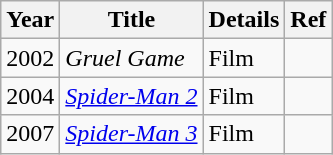<table class="wikitable sortable static-row-numbers">
<tr>
<th>Year</th>
<th>Title</th>
<th>Details</th>
<th>Ref</th>
</tr>
<tr>
<td style="white-space: nowrap; text-align:center">2002</td>
<td><em>Gruel Game</em></td>
<td>Film</td>
<td></td>
</tr>
<tr>
<td style="white-space: nowrap; text-align:center">2004</td>
<td><em><a href='#'>Spider-Man 2</a></em></td>
<td>Film</td>
<td></td>
</tr>
<tr>
<td style="white-space: nowrap; text-align:center">2007</td>
<td><em><a href='#'>Spider-Man 3</a></em></td>
<td>Film</td>
<td></td>
</tr>
</table>
